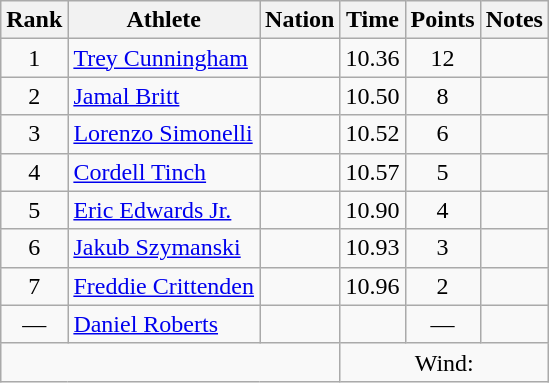<table class="wikitable mw-datatable sortable" style="text-align:center;">
<tr>
<th scope="col" style="width: 10px;">Rank</th>
<th scope="col">Athlete</th>
<th scope="col">Nation</th>
<th scope="col">Time</th>
<th scope="col">Points</th>
<th scope="col">Notes</th>
</tr>
<tr>
<td>1</td>
<td align="left"><a href='#'>Trey Cunningham</a> </td>
<td align="left"></td>
<td>10.36</td>
<td>12</td>
<td></td>
</tr>
<tr>
<td>2</td>
<td align="left"><a href='#'>Jamal Britt</a> </td>
<td align="left"></td>
<td>10.50</td>
<td>8</td>
<td></td>
</tr>
<tr>
<td>3</td>
<td align="left"><a href='#'>Lorenzo Simonelli</a> </td>
<td align="left"></td>
<td>10.52</td>
<td>6</td>
<td></td>
</tr>
<tr>
<td>4</td>
<td align="left"><a href='#'>Cordell Tinch</a> </td>
<td align="left"></td>
<td>10.57</td>
<td>5</td>
<td></td>
</tr>
<tr>
<td>5</td>
<td align="left"><a href='#'>Eric Edwards Jr.</a> </td>
<td align="left"></td>
<td>10.90</td>
<td>4</td>
<td></td>
</tr>
<tr>
<td>6</td>
<td align="left"><a href='#'>Jakub Szymanski</a> </td>
<td align="left"></td>
<td>10.93</td>
<td>3</td>
<td></td>
</tr>
<tr>
<td>7</td>
<td align="left"><a href='#'>Freddie Crittenden</a> </td>
<td align="left"></td>
<td>10.96</td>
<td>2</td>
<td></td>
</tr>
<tr>
<td>—</td>
<td align="left"><a href='#'>Daniel Roberts</a> </td>
<td align="left"></td>
<td></td>
<td>—</td>
<td></td>
</tr>
<tr class="sortbottom">
<td colspan="3"></td>
<td colspan="3">Wind: </td>
</tr>
</table>
